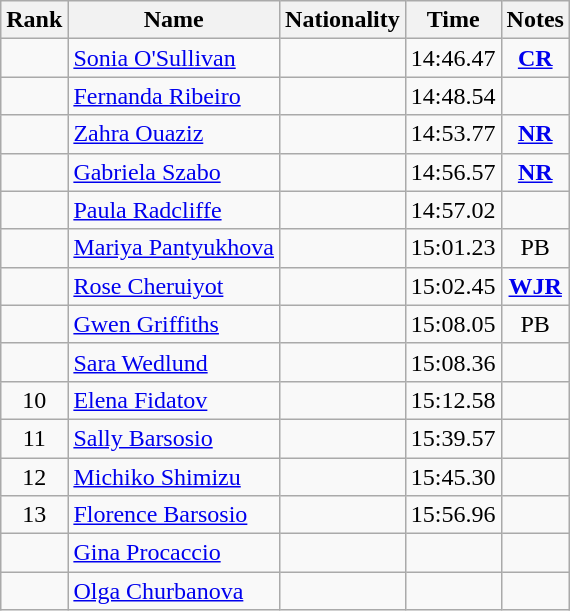<table class="wikitable sortable" style="text-align:center">
<tr>
<th>Rank</th>
<th>Name</th>
<th>Nationality</th>
<th>Time</th>
<th>Notes</th>
</tr>
<tr>
<td></td>
<td align=left><a href='#'>Sonia O'Sullivan</a></td>
<td align=left></td>
<td>14:46.47</td>
<td><strong><a href='#'>CR</a></strong></td>
</tr>
<tr>
<td></td>
<td align=left><a href='#'>Fernanda Ribeiro</a></td>
<td align=left></td>
<td>14:48.54</td>
<td></td>
</tr>
<tr>
<td></td>
<td align=left><a href='#'>Zahra Ouaziz</a></td>
<td align=left></td>
<td>14:53.77</td>
<td><strong><a href='#'>NR</a></strong></td>
</tr>
<tr>
<td></td>
<td align=left><a href='#'>Gabriela Szabo</a></td>
<td align=left></td>
<td>14:56.57</td>
<td><strong><a href='#'>NR</a></strong></td>
</tr>
<tr>
<td></td>
<td align=left><a href='#'>Paula Radcliffe</a></td>
<td align=left></td>
<td>14:57.02</td>
<td></td>
</tr>
<tr>
<td></td>
<td align=left><a href='#'>Mariya Pantyukhova</a></td>
<td align=left></td>
<td>15:01.23</td>
<td>PB</td>
</tr>
<tr>
<td></td>
<td align=left><a href='#'>Rose Cheruiyot</a></td>
<td align=left></td>
<td>15:02.45</td>
<td><strong><a href='#'>WJR</a></strong></td>
</tr>
<tr>
<td></td>
<td align=left><a href='#'>Gwen Griffiths</a></td>
<td align=left></td>
<td>15:08.05</td>
<td>PB</td>
</tr>
<tr>
<td></td>
<td align=left><a href='#'>Sara Wedlund</a></td>
<td align=left></td>
<td>15:08.36</td>
<td></td>
</tr>
<tr>
<td>10</td>
<td align=left><a href='#'>Elena Fidatov</a></td>
<td align=left></td>
<td>15:12.58</td>
<td></td>
</tr>
<tr>
<td>11</td>
<td align=left><a href='#'>Sally Barsosio</a></td>
<td align=left></td>
<td>15:39.57</td>
<td></td>
</tr>
<tr>
<td>12</td>
<td align=left><a href='#'>Michiko Shimizu</a></td>
<td align=left></td>
<td>15:45.30</td>
<td></td>
</tr>
<tr>
<td>13</td>
<td align=left><a href='#'>Florence Barsosio</a></td>
<td align=left></td>
<td>15:56.96</td>
<td></td>
</tr>
<tr>
<td></td>
<td align=left><a href='#'>Gina Procaccio</a></td>
<td align=left></td>
<td></td>
<td></td>
</tr>
<tr>
<td></td>
<td align=left><a href='#'>Olga Churbanova</a></td>
<td align=left></td>
<td></td>
<td></td>
</tr>
</table>
